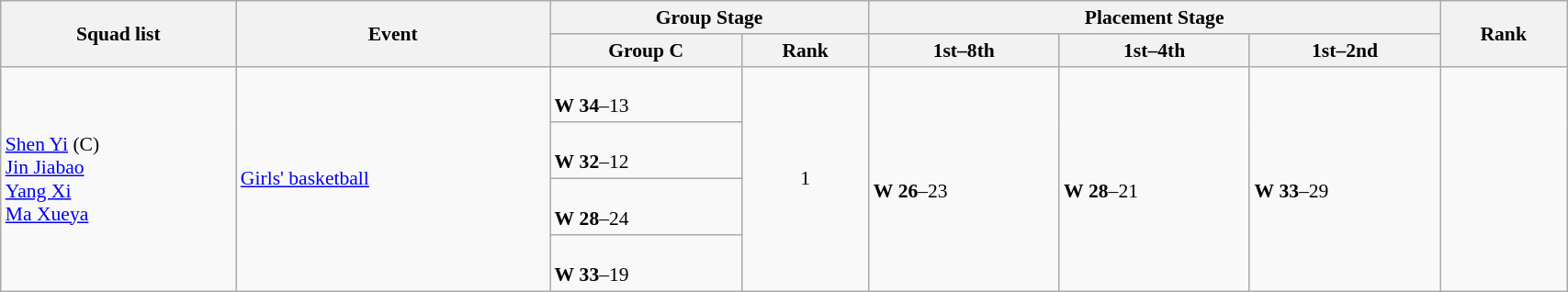<table class="wikitable" width="90%" style="text-align:left; font-size:90%">
<tr>
<th rowspan="2">Squad list</th>
<th rowspan="2">Event</th>
<th colspan="2">Group Stage</th>
<th colspan="3">Placement Stage</th>
<th rowspan="2">Rank</th>
</tr>
<tr>
<th>Group C</th>
<th>Rank</th>
<th>1st–8th</th>
<th>1st–4th</th>
<th>1st–2nd</th>
</tr>
<tr>
<td rowspan="4"><a href='#'>Shen Yi</a> (C)<br><a href='#'>Jin Jiabao</a><br><a href='#'>Yang Xi</a><br><a href='#'>Ma Xueya</a></td>
<td rowspan="4"><a href='#'>Girls' basketball</a></td>
<td><br> <strong>W</strong> <strong>34</strong>–13</td>
<td rowspan="4" align=center>1</td>
<td rowspan="4"> <br> <strong>W</strong> <strong>26</strong>–23</td>
<td rowspan="4"> <br> <strong>W</strong> <strong>28</strong>–21</td>
<td rowspan="4"> <br> <strong>W</strong> <strong>33</strong>–29</td>
<td rowspan="4" align="center"></td>
</tr>
<tr>
<td><br> <strong>W</strong> <strong>32</strong>–12</td>
</tr>
<tr>
<td><br> <strong>W</strong> <strong>28</strong>–24</td>
</tr>
<tr>
<td><br> <strong>W</strong> <strong>33</strong>–19</td>
</tr>
</table>
